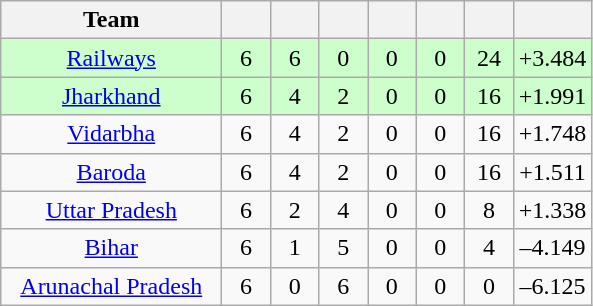<table class="wikitable" style="text-align:center">
<tr>
<th style="width:140px;">Team</th>
<th style="width:25px;"></th>
<th style="width:25px;"></th>
<th style="width:25px;"></th>
<th style="width:25px;"></th>
<th style="width:25px;"></th>
<th style="width:25px;"></th>
<th style="width:40px;"></th>
</tr>
<tr style="background:#cfc;">
<td><a href='#'>Railways</a></td>
<td>6</td>
<td>6</td>
<td>0</td>
<td>0</td>
<td>0</td>
<td>24</td>
<td>+3.484</td>
</tr>
<tr style="background:#cfc;">
<td><a href='#'>Jharkhand</a></td>
<td>6</td>
<td>4</td>
<td>2</td>
<td>0</td>
<td>0</td>
<td>16</td>
<td>+1.991</td>
</tr>
<tr>
<td><a href='#'>Vidarbha</a></td>
<td>6</td>
<td>4</td>
<td>2</td>
<td>0</td>
<td>0</td>
<td>16</td>
<td>+1.748</td>
</tr>
<tr>
<td><a href='#'>Baroda</a></td>
<td>6</td>
<td>4</td>
<td>2</td>
<td>0</td>
<td>0</td>
<td>16</td>
<td>+1.511</td>
</tr>
<tr>
<td><a href='#'>Uttar Pradesh</a></td>
<td>6</td>
<td>2</td>
<td>4</td>
<td>0</td>
<td>0</td>
<td>8</td>
<td>+1.338</td>
</tr>
<tr>
<td><a href='#'>Bihar</a></td>
<td>6</td>
<td>1</td>
<td>5</td>
<td>0</td>
<td>0</td>
<td>4</td>
<td>–4.149</td>
</tr>
<tr>
<td><a href='#'>Arunachal Pradesh</a></td>
<td>6</td>
<td>0</td>
<td>6</td>
<td>0</td>
<td>0</td>
<td>0</td>
<td>–6.125</td>
</tr>
</table>
